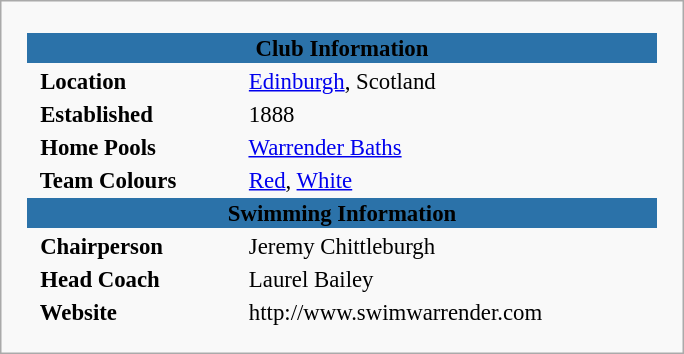<table class="infobox" style="width: 30em; text-align: left; font-size: 95%; padding:1em;">
<tr>
<td colspan="2" style="text-align:center;"></td>
</tr>
<tr>
<td style="background: #2b72a9;" colspan="2" align=center><strong>Club Information</strong></td>
</tr>
<tr>
<th>  Location</th>
<td>  <a href='#'>Edinburgh</a>, Scotland</td>
</tr>
<tr>
<th>  Established</th>
<td>  1888</td>
</tr>
<tr>
<th>  Home Pools</th>
<td>  <a href='#'>Warrender Baths</a></td>
</tr>
<tr>
<th>  Team Colours</th>
<td>  <a href='#'>Red</a>, <a href='#'>White</a></td>
</tr>
<tr>
<td style="background: #2b72a9;" colspan="2" align=center><strong>Swimming Information</strong></td>
</tr>
<tr>
<th>  Chairperson</th>
<td>  Jeremy Chittleburgh</td>
</tr>
<tr>
<th>  Head Coach</th>
<td>  Laurel Bailey</td>
</tr>
<tr>
<th>  Website</th>
<td>  http://www.swimwarrender.com</td>
</tr>
</table>
